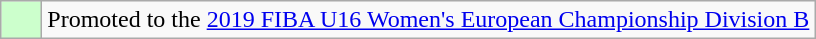<table class="wikitable">
<tr>
<td width=20px bgcolor="#ccffcc"></td>
<td>Promoted to the <a href='#'>2019 FIBA U16 Women's European Championship Division B</a></td>
</tr>
</table>
